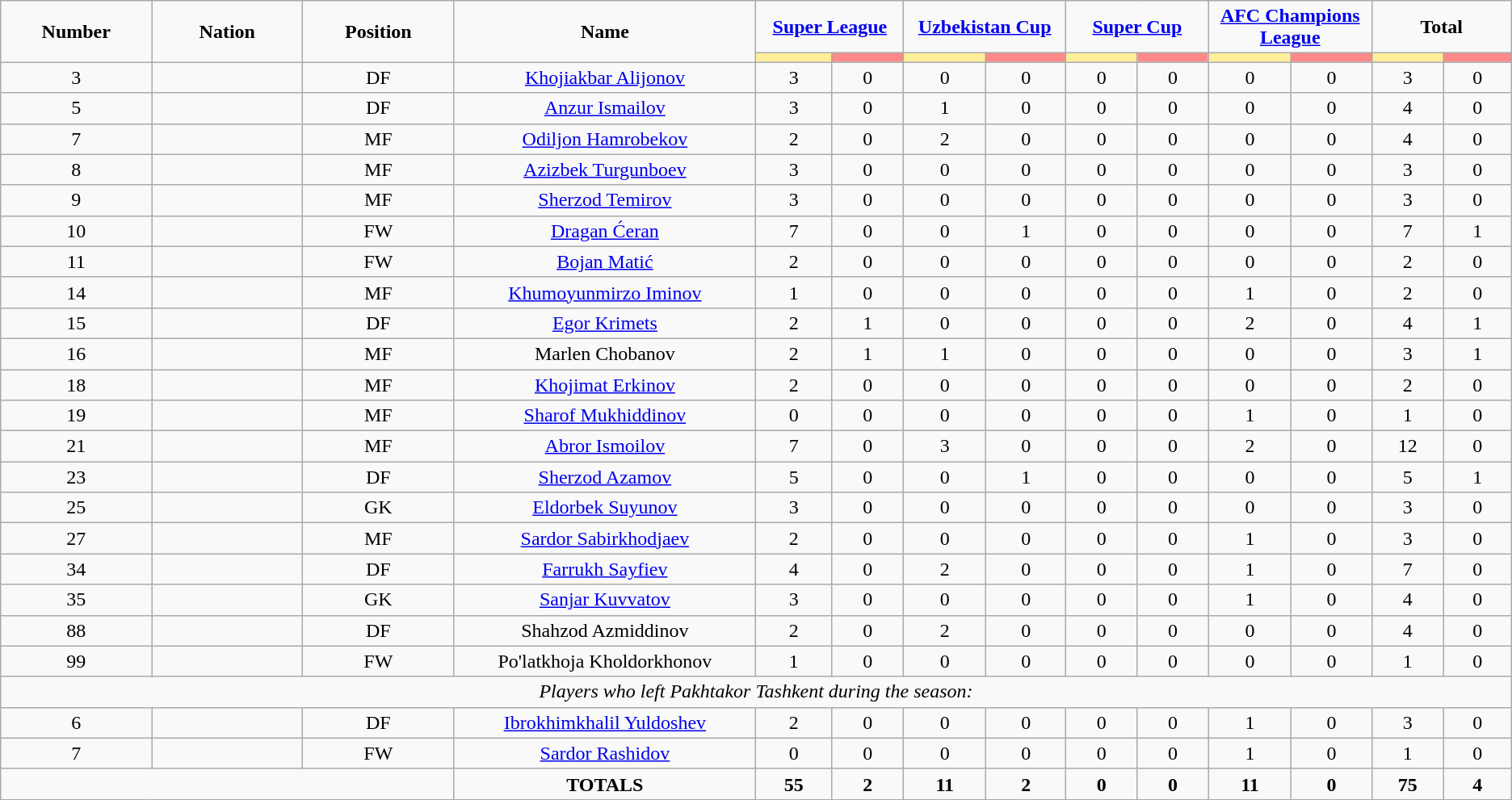<table class="wikitable" style="font-size: 100%; text-align: center;">
<tr>
<td rowspan="2" width="10%" align="center"><strong>Number</strong></td>
<td rowspan="2" width="10%" align="center"><strong>Nation</strong></td>
<td rowspan="2" width="10%" align="center"><strong>Position</strong></td>
<td rowspan="2" width="20%" align="center"><strong>Name</strong></td>
<td colspan="2" align="center"><strong><a href='#'>Super League</a></strong></td>
<td colspan="2" align="center"><strong><a href='#'>Uzbekistan Cup</a></strong></td>
<td colspan="2" align="center"><strong><a href='#'>Super Cup</a></strong></td>
<td colspan="2" align="center"><strong><a href='#'>AFC Champions League</a></strong></td>
<td colspan="2" align="center"><strong>Total</strong></td>
</tr>
<tr>
<th width=80 style="background: #FFEE99"></th>
<th width=80 style="background: #FF8888"></th>
<th width=80 style="background: #FFEE99"></th>
<th width=80 style="background: #FF8888"></th>
<th width=80 style="background: #FFEE99"></th>
<th width=80 style="background: #FF8888"></th>
<th width=80 style="background: #FFEE99"></th>
<th width=80 style="background: #FF8888"></th>
<th width=80 style="background: #FFEE99"></th>
<th width=80 style="background: #FF8888"></th>
</tr>
<tr>
<td>3</td>
<td></td>
<td>DF</td>
<td><a href='#'>Khojiakbar Alijonov</a></td>
<td>3</td>
<td>0</td>
<td>0</td>
<td>0</td>
<td>0</td>
<td>0</td>
<td>0</td>
<td>0</td>
<td>3</td>
<td>0</td>
</tr>
<tr>
<td>5</td>
<td></td>
<td>DF</td>
<td><a href='#'>Anzur Ismailov</a></td>
<td>3</td>
<td>0</td>
<td>1</td>
<td>0</td>
<td>0</td>
<td>0</td>
<td>0</td>
<td>0</td>
<td>4</td>
<td>0</td>
</tr>
<tr>
<td>7</td>
<td></td>
<td>MF</td>
<td><a href='#'>Odiljon Hamrobekov</a></td>
<td>2</td>
<td>0</td>
<td>2</td>
<td>0</td>
<td>0</td>
<td>0</td>
<td>0</td>
<td>0</td>
<td>4</td>
<td>0</td>
</tr>
<tr>
<td>8</td>
<td></td>
<td>MF</td>
<td><a href='#'>Azizbek Turgunboev</a></td>
<td>3</td>
<td>0</td>
<td>0</td>
<td>0</td>
<td>0</td>
<td>0</td>
<td>0</td>
<td>0</td>
<td>3</td>
<td>0</td>
</tr>
<tr>
<td>9</td>
<td></td>
<td>MF</td>
<td><a href='#'>Sherzod Temirov</a></td>
<td>3</td>
<td>0</td>
<td>0</td>
<td>0</td>
<td>0</td>
<td>0</td>
<td>0</td>
<td>0</td>
<td>3</td>
<td>0</td>
</tr>
<tr>
<td>10</td>
<td></td>
<td>FW</td>
<td><a href='#'>Dragan Ćeran</a></td>
<td>7</td>
<td>0</td>
<td>0</td>
<td>1</td>
<td>0</td>
<td>0</td>
<td>0</td>
<td>0</td>
<td>7</td>
<td>1</td>
</tr>
<tr>
<td>11</td>
<td></td>
<td>FW</td>
<td><a href='#'>Bojan Matić</a></td>
<td>2</td>
<td>0</td>
<td>0</td>
<td>0</td>
<td>0</td>
<td>0</td>
<td>0</td>
<td>0</td>
<td>2</td>
<td>0</td>
</tr>
<tr>
<td>14</td>
<td></td>
<td>MF</td>
<td><a href='#'>Khumoyunmirzo Iminov</a></td>
<td>1</td>
<td>0</td>
<td>0</td>
<td>0</td>
<td>0</td>
<td>0</td>
<td>1</td>
<td>0</td>
<td>2</td>
<td>0</td>
</tr>
<tr>
<td>15</td>
<td></td>
<td>DF</td>
<td><a href='#'>Egor Krimets</a></td>
<td>2</td>
<td>1</td>
<td>0</td>
<td>0</td>
<td>0</td>
<td>0</td>
<td>2</td>
<td>0</td>
<td>4</td>
<td>1</td>
</tr>
<tr>
<td>16</td>
<td></td>
<td>MF</td>
<td>Marlen Chobanov</td>
<td>2</td>
<td>1</td>
<td>1</td>
<td>0</td>
<td>0</td>
<td>0</td>
<td>0</td>
<td>0</td>
<td>3</td>
<td>1</td>
</tr>
<tr>
<td>18</td>
<td></td>
<td>MF</td>
<td><a href='#'>Khojimat Erkinov</a></td>
<td>2</td>
<td>0</td>
<td>0</td>
<td>0</td>
<td>0</td>
<td>0</td>
<td>0</td>
<td>0</td>
<td>2</td>
<td>0</td>
</tr>
<tr>
<td>19</td>
<td></td>
<td>MF</td>
<td><a href='#'>Sharof Mukhiddinov</a></td>
<td>0</td>
<td>0</td>
<td>0</td>
<td>0</td>
<td>0</td>
<td>0</td>
<td>1</td>
<td>0</td>
<td>1</td>
<td>0</td>
</tr>
<tr>
<td>21</td>
<td></td>
<td>MF</td>
<td><a href='#'>Abror Ismoilov</a></td>
<td>7</td>
<td>0</td>
<td>3</td>
<td>0</td>
<td>0</td>
<td>0</td>
<td>2</td>
<td>0</td>
<td>12</td>
<td>0</td>
</tr>
<tr>
<td>23</td>
<td></td>
<td>DF</td>
<td><a href='#'>Sherzod Azamov</a></td>
<td>5</td>
<td>0</td>
<td>0</td>
<td>1</td>
<td>0</td>
<td>0</td>
<td>0</td>
<td>0</td>
<td>5</td>
<td>1</td>
</tr>
<tr>
<td>25</td>
<td></td>
<td>GK</td>
<td><a href='#'>Eldorbek Suyunov</a></td>
<td>3</td>
<td>0</td>
<td>0</td>
<td>0</td>
<td>0</td>
<td>0</td>
<td>0</td>
<td>0</td>
<td>3</td>
<td>0</td>
</tr>
<tr>
<td>27</td>
<td></td>
<td>MF</td>
<td><a href='#'>Sardor Sabirkhodjaev</a></td>
<td>2</td>
<td>0</td>
<td>0</td>
<td>0</td>
<td>0</td>
<td>0</td>
<td>1</td>
<td>0</td>
<td>3</td>
<td>0</td>
</tr>
<tr>
<td>34</td>
<td></td>
<td>DF</td>
<td><a href='#'>Farrukh Sayfiev</a></td>
<td>4</td>
<td>0</td>
<td>2</td>
<td>0</td>
<td>0</td>
<td>0</td>
<td>1</td>
<td>0</td>
<td>7</td>
<td>0</td>
</tr>
<tr>
<td>35</td>
<td></td>
<td>GK</td>
<td><a href='#'>Sanjar Kuvvatov</a></td>
<td>3</td>
<td>0</td>
<td>0</td>
<td>0</td>
<td>0</td>
<td>0</td>
<td>1</td>
<td>0</td>
<td>4</td>
<td>0</td>
</tr>
<tr>
<td>88</td>
<td></td>
<td>DF</td>
<td>Shahzod Azmiddinov</td>
<td>2</td>
<td>0</td>
<td>2</td>
<td>0</td>
<td>0</td>
<td>0</td>
<td>0</td>
<td>0</td>
<td>4</td>
<td>0</td>
</tr>
<tr>
<td>99</td>
<td></td>
<td>FW</td>
<td>Po'latkhoja Kholdorkhonov</td>
<td>1</td>
<td>0</td>
<td>0</td>
<td>0</td>
<td>0</td>
<td>0</td>
<td>0</td>
<td>0</td>
<td>1</td>
<td>0</td>
</tr>
<tr>
<td colspan="14"><em>Players who left Pakhtakor Tashkent during the season:</em></td>
</tr>
<tr>
<td>6</td>
<td></td>
<td>DF</td>
<td><a href='#'>Ibrokhimkhalil Yuldoshev</a></td>
<td>2</td>
<td>0</td>
<td>0</td>
<td>0</td>
<td>0</td>
<td>0</td>
<td>1</td>
<td>0</td>
<td>3</td>
<td>0</td>
</tr>
<tr>
<td>7</td>
<td></td>
<td>FW</td>
<td><a href='#'>Sardor Rashidov</a></td>
<td>0</td>
<td>0</td>
<td>0</td>
<td>0</td>
<td>0</td>
<td>0</td>
<td>1</td>
<td>0</td>
<td>1</td>
<td>0</td>
</tr>
<tr>
<td colspan="3"></td>
<td><strong>TOTALS</strong></td>
<td><strong>55</strong></td>
<td><strong>2</strong></td>
<td><strong>11</strong></td>
<td><strong>2</strong></td>
<td><strong>0</strong></td>
<td><strong>0</strong></td>
<td><strong>11</strong></td>
<td><strong>0</strong></td>
<td><strong>75</strong></td>
<td><strong>4</strong></td>
</tr>
</table>
